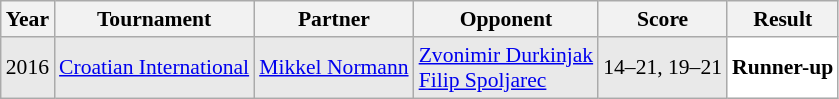<table class="sortable wikitable" style="font-size: 90%;">
<tr>
<th>Year</th>
<th>Tournament</th>
<th>Partner</th>
<th>Opponent</th>
<th>Score</th>
<th>Result</th>
</tr>
<tr style="background:#E9E9E9">
<td align="center">2016</td>
<td align="left"><a href='#'>Croatian International</a></td>
<td align="left"> <a href='#'>Mikkel Normann</a></td>
<td align="left"> <a href='#'>Zvonimir Durkinjak</a> <br>  <a href='#'>Filip Spoljarec</a></td>
<td align="left">14–21, 19–21</td>
<td style="text-align:left; background:white"> <strong>Runner-up</strong></td>
</tr>
</table>
